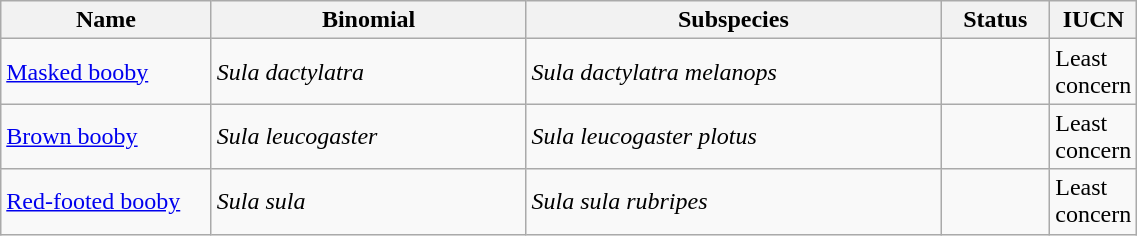<table width=60% class="wikitable">
<tr>
<th width=20%>Name</th>
<th width=30%>Binomial</th>
<th width=40%>Subspecies</th>
<th width=30%>Status</th>
<th width=30%>IUCN</th>
</tr>
<tr>
<td><a href='#'>Masked booby</a><br></td>
<td><em>Sula dactylatra</em></td>
<td><em>Sula dactylatra melanops</em></td>
<td></td>
<td>Least concern</td>
</tr>
<tr>
<td><a href='#'>Brown booby</a><br></td>
<td><em>Sula leucogaster</em></td>
<td><em>Sula leucogaster plotus</em></td>
<td></td>
<td>Least concern</td>
</tr>
<tr>
<td><a href='#'>Red-footed booby</a><br></td>
<td><em>Sula sula</em></td>
<td><em>Sula sula rubripes</em></td>
<td></td>
<td>Least concern</td>
</tr>
</table>
